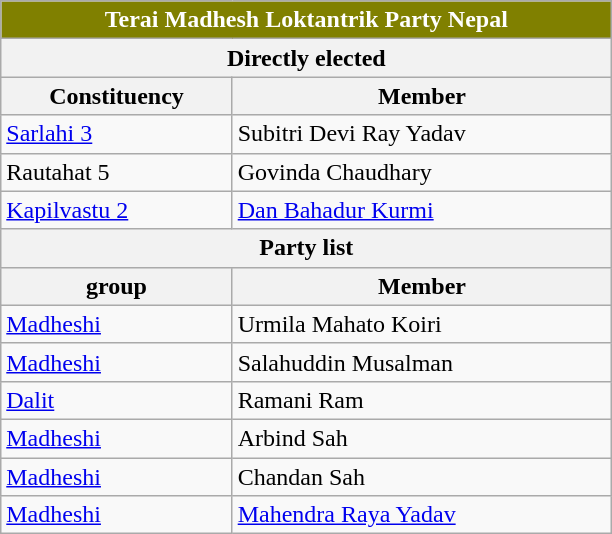<table class="wikitable mw-collapsible mw-collapsed" role="presentation">
<tr>
<th colspan="2" style="width: 300pt; background:olive; color: white;">Terai Madhesh Loktantrik Party Nepal</th>
</tr>
<tr>
<th colspan="2">Directly elected</th>
</tr>
<tr>
<th>Constituency</th>
<th>Member</th>
</tr>
<tr>
<td><a href='#'>Sarlahi 3</a></td>
<td>Subitri Devi Ray Yadav</td>
</tr>
<tr>
<td>Rautahat 5</td>
<td>Govinda Chaudhary</td>
</tr>
<tr>
<td><a href='#'>Kapilvastu 2</a></td>
<td><a href='#'>Dan Bahadur Kurmi</a></td>
</tr>
<tr>
<th colspan="2">Party list</th>
</tr>
<tr>
<th> group</th>
<th>Member</th>
</tr>
<tr>
<td><a href='#'>Madheshi</a></td>
<td>Urmila Mahato Koiri</td>
</tr>
<tr>
<td><a href='#'>Madheshi</a></td>
<td>Salahuddin Musalman</td>
</tr>
<tr>
<td><a href='#'>Dalit</a></td>
<td>Ramani Ram</td>
</tr>
<tr>
<td><a href='#'>Madheshi</a></td>
<td>Arbind Sah</td>
</tr>
<tr>
<td><a href='#'>Madheshi</a></td>
<td>Chandan Sah</td>
</tr>
<tr>
<td><a href='#'>Madheshi</a></td>
<td><a href='#'>Mahendra Raya Yadav</a></td>
</tr>
</table>
